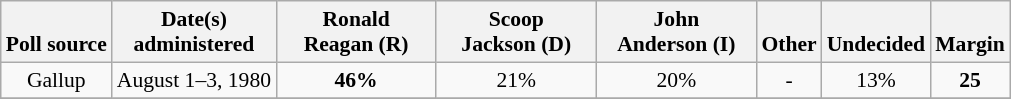<table class="wikitable sortable" style="text-align:center;font-size:90%;line-height:17px">
<tr valign= bottom>
<th>Poll source</th>
<th>Date(s)<br>administered</th>
<th class="unsortable" style="width:100px;">Ronald<br>Reagan (R)</th>
<th class="unsortable" style="width:100px;">Scoop<br>Jackson (D)</th>
<th class="unsortable" style="width:100px;">John<br>Anderson (I)</th>
<th class="unsortable">Other</th>
<th class="unsortable">Undecided</th>
<th>Margin</th>
</tr>
<tr>
<td align="center">Gallup</td>
<td align="center">August 1–3, 1980</td>
<td><strong>46%</strong></td>
<td align="center">21%</td>
<td align="center">20%</td>
<td align="center">-</td>
<td align="center">13%</td>
<td><strong>25</strong></td>
</tr>
<tr>
</tr>
</table>
